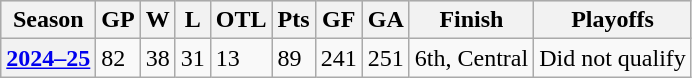<table class="wikitable">
<tr style="font-weight:bold; background:#ddd;">
<th scope=col>Season</th>
<th scope=col>GP</th>
<th scope=col>W</th>
<th scope=col>L</th>
<th scope=col>OTL</th>
<th scope=col>Pts</th>
<th scope=col>GF</th>
<th scope=col>GA</th>
<th scope=col>Finish</th>
<th scope=col>Playoffs</th>
</tr>
<tr>
<th scope=row><a href='#'>2024–25</a></th>
<td>82</td>
<td>38</td>
<td>31</td>
<td>13</td>
<td>89</td>
<td>241</td>
<td>251</td>
<td>6th, Central</td>
<td>Did not qualify</td>
</tr>
</table>
